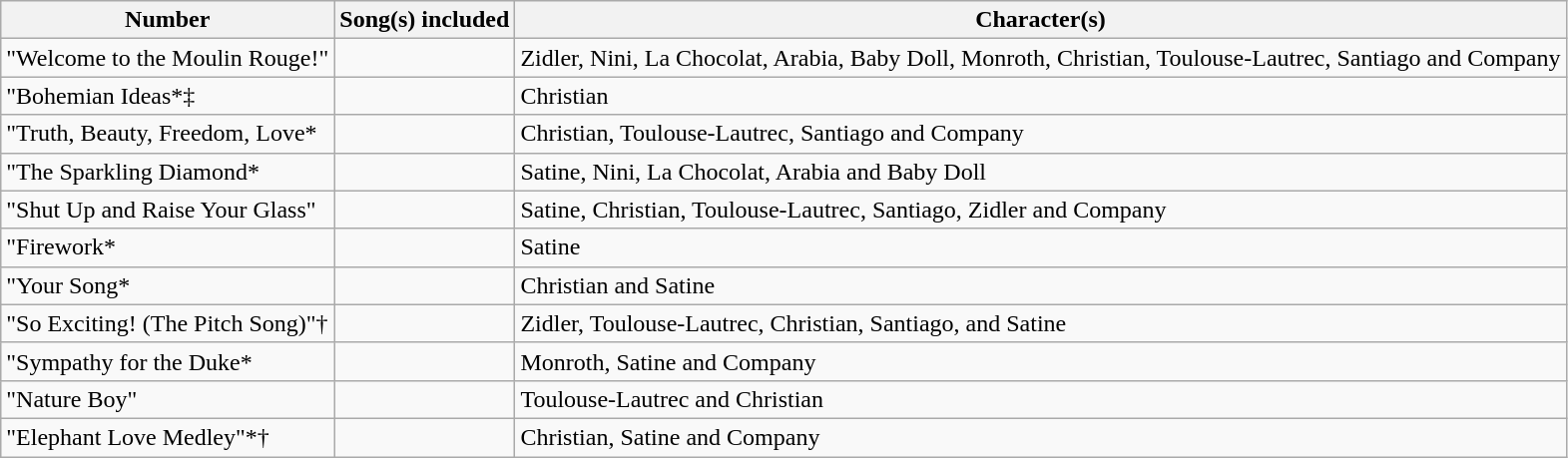<table class="wikitable">
<tr>
<th>Number</th>
<th>Song(s) included</th>
<th>Character(s)</th>
</tr>
<tr>
<td>"Welcome to the Moulin Rouge!"</td>
<td></td>
<td>Zidler, Nini, La Chocolat, Arabia, Baby Doll, Monroth, Christian, Toulouse-Lautrec, Santiago and Company</td>
</tr>
<tr>
<td>"Bohemian Ideas*‡</td>
<td></td>
<td>Christian</td>
</tr>
<tr>
<td>"Truth, Beauty, Freedom, Love*</td>
<td></td>
<td>Christian, Toulouse-Lautrec, Santiago and Company</td>
</tr>
<tr>
<td>"The Sparkling Diamond*</td>
<td></td>
<td>Satine, Nini, La Chocolat, Arabia and Baby Doll</td>
</tr>
<tr>
<td>"Shut Up and Raise Your Glass"</td>
<td></td>
<td>Satine, Christian, Toulouse-Lautrec, Santiago, Zidler and Company</td>
</tr>
<tr>
<td>"Firework*</td>
<td></td>
<td>Satine</td>
</tr>
<tr>
<td>"Your Song*</td>
<td></td>
<td>Christian and Satine</td>
</tr>
<tr>
<td>"So Exciting! (The Pitch Song)"†</td>
<td></td>
<td>Zidler, Toulouse-Lautrec, Christian, Santiago, and Satine</td>
</tr>
<tr>
<td>"Sympathy for the Duke*</td>
<td></td>
<td>Monroth, Satine and Company</td>
</tr>
<tr>
<td>"Nature Boy"</td>
<td></td>
<td>Toulouse-Lautrec and Christian</td>
</tr>
<tr>
<td>"Elephant Love Medley"*†</td>
<td></td>
<td>Christian, Satine and Company</td>
</tr>
</table>
